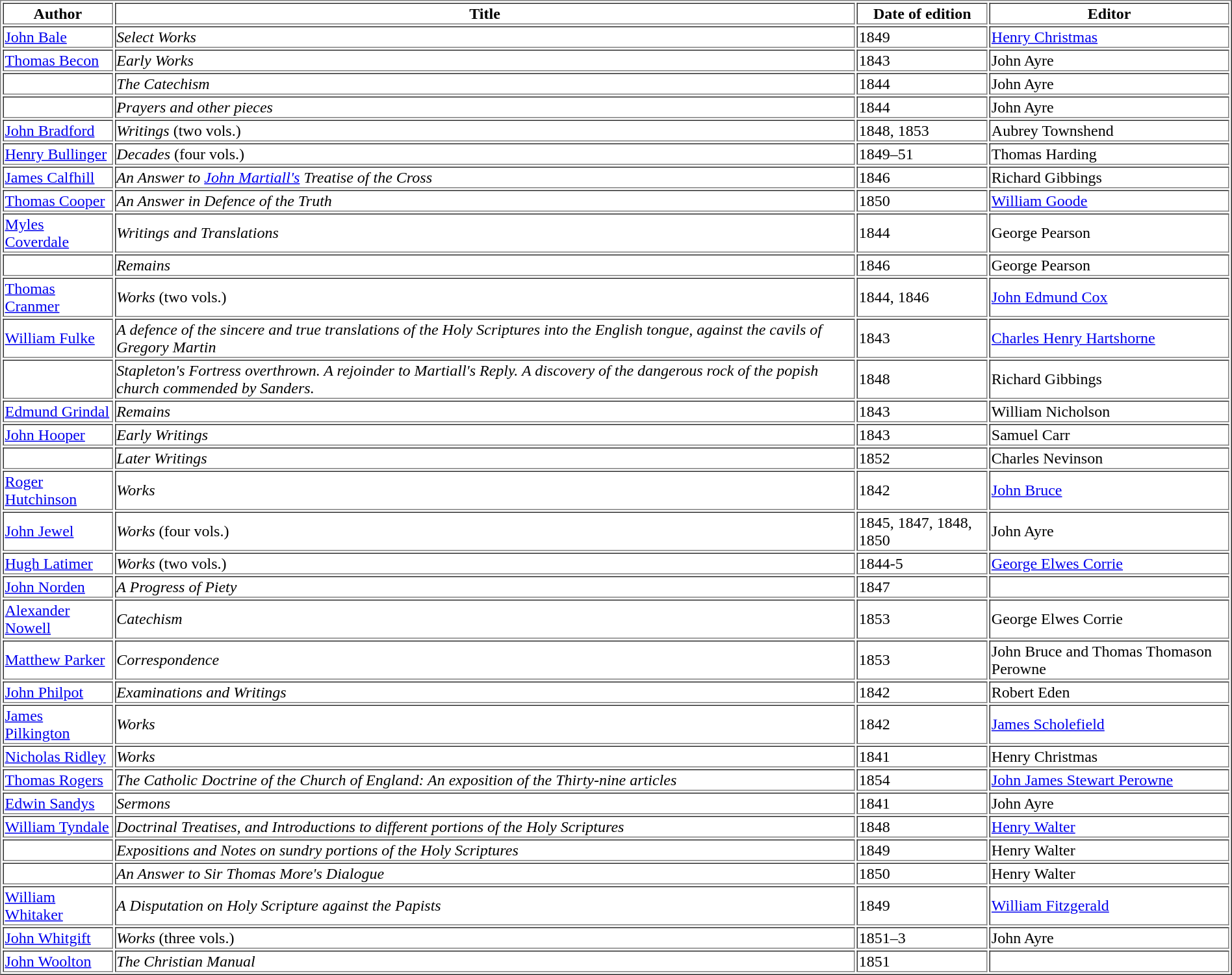<table border=1>
<tr>
<th>Author</th>
<th>Title</th>
<th>Date of edition</th>
<th>Editor</th>
</tr>
<tr>
<td><a href='#'>John Bale</a></td>
<td><em>Select Works</em></td>
<td>1849</td>
<td><a href='#'>Henry Christmas</a></td>
</tr>
<tr>
<td><a href='#'>Thomas Becon</a></td>
<td><em>Early Works</em></td>
<td>1843</td>
<td>John Ayre</td>
</tr>
<tr>
<td></td>
<td><em>The Catechism</em></td>
<td>1844</td>
<td>John Ayre</td>
</tr>
<tr>
<td></td>
<td><em>Prayers and other pieces</em></td>
<td>1844</td>
<td>John Ayre</td>
</tr>
<tr>
<td><a href='#'>John Bradford</a></td>
<td><em>Writings</em> (two vols.)</td>
<td>1848, 1853</td>
<td>Aubrey Townshend</td>
</tr>
<tr>
<td><a href='#'>Henry Bullinger</a></td>
<td><em>Decades</em> (four vols.)</td>
<td>1849–51</td>
<td>Thomas Harding</td>
</tr>
<tr>
<td><a href='#'>James Calfhill</a></td>
<td><em>An Answer to <a href='#'>John Martiall's</a> Treatise of the Cross</em></td>
<td>1846</td>
<td>Richard Gibbings</td>
</tr>
<tr>
<td><a href='#'>Thomas Cooper</a></td>
<td><em>An Answer in Defence of the Truth</em></td>
<td>1850</td>
<td><a href='#'>William Goode</a></td>
</tr>
<tr>
<td><a href='#'>Myles Coverdale</a></td>
<td><em>Writings and Translations</em></td>
<td>1844</td>
<td>George Pearson</td>
</tr>
<tr>
<td></td>
<td><em>Remains</em></td>
<td>1846</td>
<td>George Pearson</td>
</tr>
<tr>
<td><a href='#'>Thomas Cranmer</a></td>
<td><em>Works</em> (two vols.)</td>
<td>1844, 1846</td>
<td><a href='#'>John Edmund Cox</a></td>
</tr>
<tr>
<td><a href='#'>William Fulke</a></td>
<td><em>A defence of the sincere and true translations of the Holy Scriptures into the English tongue, against the cavils of Gregory Martin</em></td>
<td>1843</td>
<td><a href='#'>Charles Henry Hartshorne</a></td>
</tr>
<tr>
<td></td>
<td><em>Stapleton's Fortress overthrown. A rejoinder to Martiall's Reply. A discovery of the dangerous rock of the popish church commended by Sanders.</em></td>
<td>1848</td>
<td>Richard Gibbings</td>
</tr>
<tr>
<td><a href='#'>Edmund Grindal</a></td>
<td><em>Remains</em></td>
<td>1843</td>
<td>William Nicholson</td>
</tr>
<tr>
<td><a href='#'>John Hooper</a></td>
<td><em>Early Writings</em></td>
<td>1843</td>
<td>Samuel Carr</td>
</tr>
<tr>
<td></td>
<td><em>Later Writings</em></td>
<td>1852</td>
<td>Charles Nevinson</td>
</tr>
<tr>
<td><a href='#'>Roger Hutchinson</a></td>
<td><em>Works</em></td>
<td>1842</td>
<td><a href='#'>John Bruce</a></td>
</tr>
<tr>
<td><a href='#'>John Jewel</a></td>
<td><em>Works</em> (four vols.)</td>
<td>1845, 1847, 1848, 1850</td>
<td>John Ayre</td>
</tr>
<tr>
<td><a href='#'>Hugh Latimer</a></td>
<td><em>Works</em> (two vols.)</td>
<td>1844-5</td>
<td><a href='#'>George Elwes Corrie</a></td>
</tr>
<tr>
<td><a href='#'>John Norden</a></td>
<td><em>A Progress of Piety</em></td>
<td>1847</td>
<td></td>
</tr>
<tr>
<td><a href='#'>Alexander Nowell</a></td>
<td><em>Catechism</em></td>
<td>1853</td>
<td>George Elwes Corrie</td>
</tr>
<tr>
<td><a href='#'>Matthew Parker</a></td>
<td><em>Correspondence</em></td>
<td>1853</td>
<td>John Bruce and Thomas Thomason Perowne</td>
</tr>
<tr>
<td><a href='#'>John Philpot</a></td>
<td><em>Examinations and Writings</em></td>
<td>1842</td>
<td>Robert Eden</td>
</tr>
<tr>
<td><a href='#'>James Pilkington</a></td>
<td><em>Works</em></td>
<td>1842</td>
<td><a href='#'>James Scholefield</a></td>
</tr>
<tr>
<td><a href='#'>Nicholas Ridley</a></td>
<td><em>Works</em></td>
<td>1841</td>
<td>Henry Christmas</td>
</tr>
<tr>
<td><a href='#'>Thomas Rogers</a></td>
<td><em>The Catholic Doctrine of the Church of England: An exposition of the Thirty-nine articles</em></td>
<td>1854</td>
<td><a href='#'>John James Stewart Perowne</a></td>
</tr>
<tr>
<td><a href='#'>Edwin Sandys</a></td>
<td><em>Sermons</em></td>
<td>1841</td>
<td>John Ayre</td>
</tr>
<tr>
<td><a href='#'>William Tyndale</a></td>
<td><em>Doctrinal Treatises, and Introductions to different portions of the Holy Scriptures</em></td>
<td>1848</td>
<td><a href='#'>Henry Walter</a></td>
</tr>
<tr>
<td></td>
<td><em>Expositions and Notes on sundry portions of the Holy Scriptures</em></td>
<td>1849</td>
<td>Henry Walter</td>
</tr>
<tr>
<td></td>
<td><em>An Answer to Sir Thomas More's Dialogue</em></td>
<td>1850</td>
<td>Henry Walter</td>
</tr>
<tr>
<td><a href='#'>William Whitaker</a></td>
<td><em>A Disputation on Holy Scripture against the Papists</em></td>
<td>1849</td>
<td><a href='#'>William Fitzgerald</a></td>
</tr>
<tr>
<td><a href='#'>John Whitgift</a></td>
<td><em>Works</em> (three vols.)</td>
<td>1851–3</td>
<td>John Ayre</td>
</tr>
<tr>
<td><a href='#'>John Woolton</a></td>
<td><em>The Christian Manual</em></td>
<td>1851</td>
<td></td>
</tr>
</table>
